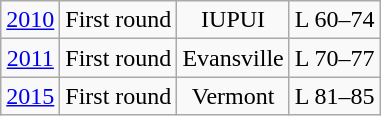<table class="wikitable">
<tr align="center">
<td><a href='#'>2010</a></td>
<td>First round</td>
<td>IUPUI</td>
<td>L 60–74</td>
</tr>
<tr align="center">
<td><a href='#'>2011</a></td>
<td>First round</td>
<td>Evansville</td>
<td>L 70–77</td>
</tr>
<tr align="center">
<td><a href='#'>2015</a></td>
<td>First round</td>
<td>Vermont</td>
<td>L 81–85</td>
</tr>
</table>
